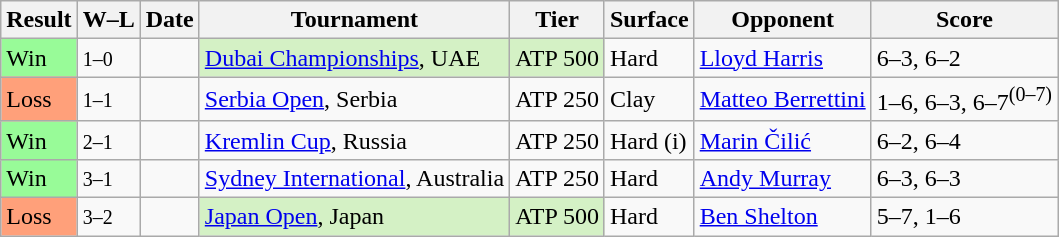<table class="sortable wikitable">
<tr>
<th>Result</th>
<th class="unsortable">W–L</th>
<th>Date</th>
<th>Tournament</th>
<th>Tier</th>
<th>Surface</th>
<th>Opponent</th>
<th class="unsortable">Score</th>
</tr>
<tr>
<td bgcolor=98fb98>Win</td>
<td><small>1–0</small></td>
<td><a href='#'></a></td>
<td bgcolor=d4f1c5><a href='#'>Dubai Championships</a>, UAE</td>
<td bgcolor=d4f1c5>ATP 500</td>
<td>Hard</td>
<td> <a href='#'>Lloyd Harris</a></td>
<td>6–3, 6–2</td>
</tr>
<tr>
<td bgcolor=ffa07a>Loss</td>
<td><small>1–1</small></td>
<td><a href='#'></a></td>
<td><a href='#'>Serbia Open</a>, Serbia</td>
<td>ATP 250</td>
<td>Clay</td>
<td> <a href='#'>Matteo Berrettini</a></td>
<td>1–6, 6–3, 6–7<sup>(0–7)</sup></td>
</tr>
<tr>
<td bgcolor=98fb98>Win</td>
<td><small>2–1</small></td>
<td><a href='#'></a></td>
<td><a href='#'>Kremlin Cup</a>, Russia</td>
<td>ATP 250</td>
<td>Hard (i)</td>
<td> <a href='#'>Marin Čilić</a></td>
<td>6–2, 6–4</td>
</tr>
<tr>
<td bgcolor=98fb98>Win</td>
<td><small>3–1</small></td>
<td><a href='#'></a></td>
<td><a href='#'>Sydney International</a>, Australia</td>
<td>ATP 250</td>
<td>Hard</td>
<td> <a href='#'>Andy Murray</a></td>
<td>6–3, 6–3</td>
</tr>
<tr>
<td bgcolor=ffa07a>Loss</td>
<td><small>3–2</small></td>
<td><a href='#'></a></td>
<td bgcolor=d4f1c5><a href='#'>Japan Open</a>, Japan</td>
<td bgcolor=d4f1c5>ATP 500</td>
<td>Hard</td>
<td> <a href='#'>Ben Shelton</a></td>
<td>5–7, 1–6</td>
</tr>
</table>
